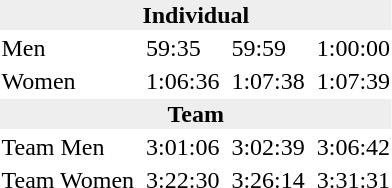<table>
<tr>
<td colspan=7 bgcolor=#eeeeee style=text-align:center;><strong>Individual</strong></td>
</tr>
<tr>
<td>Men</td>
<td></td>
<td>59:35</td>
<td></td>
<td>59:59</td>
<td></td>
<td>1:00:00</td>
</tr>
<tr>
<td>Women</td>
<td></td>
<td>1:06:36</td>
<td></td>
<td>1:07:38</td>
<td></td>
<td>1:07:39</td>
</tr>
<tr>
<td colspan=7 bgcolor=#eeeeee style=text-align:center;><strong>Team</strong></td>
</tr>
<tr>
<td>Team Men</td>
<td></td>
<td>3:01:06</td>
<td></td>
<td>3:02:39</td>
<td></td>
<td>3:06:42</td>
</tr>
<tr>
<td>Team Women</td>
<td></td>
<td>3:22:30</td>
<td></td>
<td>3:26:14</td>
<td></td>
<td>3:31:31</td>
</tr>
</table>
